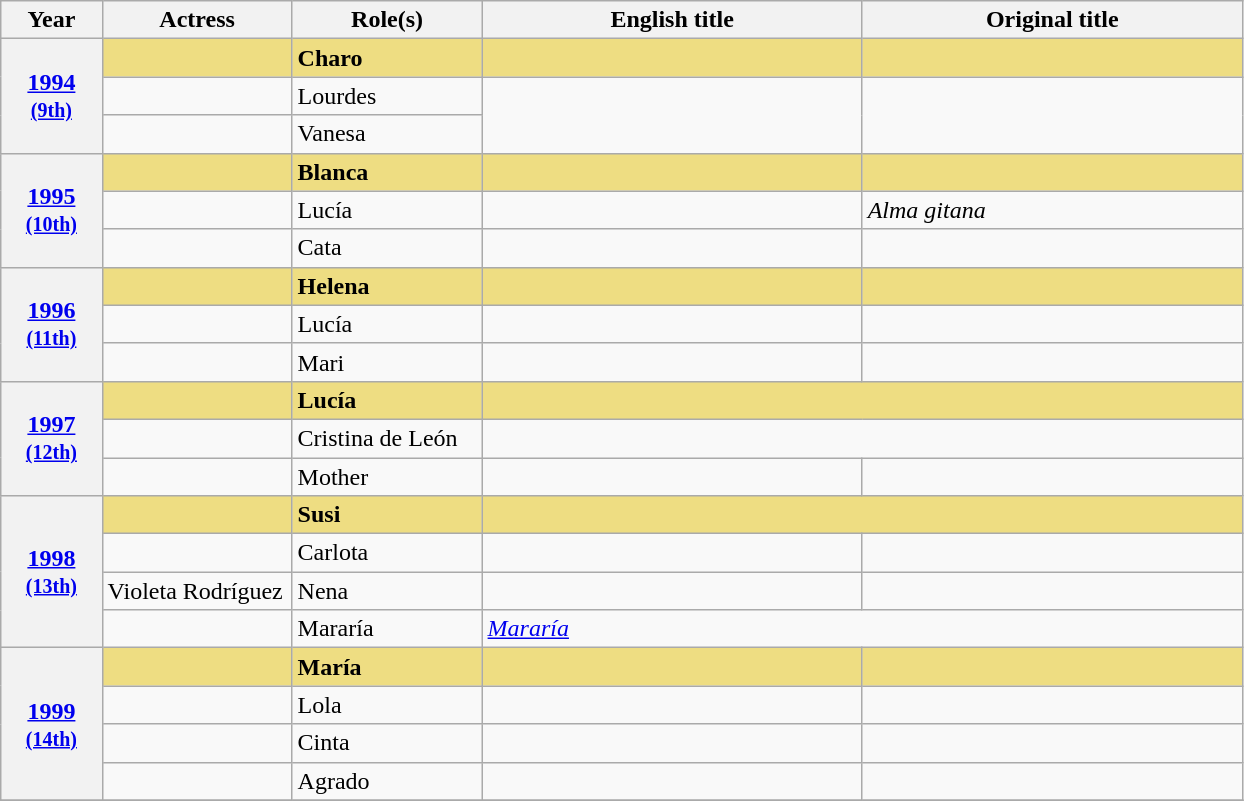<table class="wikitable sortable" style="text-align:left;">
<tr>
<th scope="col" style="width:8%;">Year</th>
<th scope="col" style="width:15%;">Actress</th>
<th scope="col" style="width:15%;">Role(s)</th>
<th scope="col" style="width:30%;">English title</th>
<th scope="col" style="width:30%;">Original title</th>
</tr>
<tr>
<th scope="row" rowspan=3 style="text-align:center"><a href='#'>1994</a> <br><small><a href='#'>(9th)</a></small></th>
<td style="background:#eedd82;"><strong> </strong></td>
<td style="background:#eedd82;"><strong>Charo</strong></td>
<td style="background:#eedd82;"><strong><em></em></strong></td>
<td style="background:#eedd82;"><strong><em></em></strong></td>
</tr>
<tr>
<td></td>
<td>Lourdes</td>
<td rowspan="2"><em></em></td>
<td rowspan="2"><em></em></td>
</tr>
<tr>
<td></td>
<td>Vanesa</td>
</tr>
<tr>
<th scope="row" rowspan=3 style="text-align:center"><a href='#'>1995</a> <br><small><a href='#'>(10th)</a></small></th>
<td style="background:#eedd82;"><strong> </strong></td>
<td style="background:#eedd82;"><strong>Blanca</strong></td>
<td style="background:#eedd82;"><strong><em></em></strong></td>
<td style="background:#eedd82;"><strong><em></em></strong></td>
</tr>
<tr>
<td></td>
<td>Lucía</td>
<td><em></em></td>
<td><em>Alma gitana</em></td>
</tr>
<tr>
<td></td>
<td>Cata</td>
<td><em></em></td>
<td><em></em></td>
</tr>
<tr>
<th scope="row" rowspan=3 style="text-align:center"><a href='#'>1996</a> <br><small><a href='#'>(11th)</a></small></th>
<td style="background:#eedd82;"><strong> </strong></td>
<td style="background:#eedd82;"><strong>Helena</strong></td>
<td style="background:#eedd82;"><strong><em></em></strong></td>
<td style="background:#eedd82;"><strong><em></em></strong></td>
</tr>
<tr>
<td></td>
<td>Lucía</td>
<td><em></em></td>
<td><em></em></td>
</tr>
<tr>
<td></td>
<td>Mari</td>
<td><em></em></td>
<td><em></em></td>
</tr>
<tr>
<th scope="row" rowspan=3 style="text-align:center"><a href='#'>1997</a> <br><small><a href='#'>(12th)</a></small></th>
<td style="background:#eedd82;"><strong> </strong></td>
<td style="background:#eedd82;"><strong>Lucía</strong></td>
<td colspan="2" style="background:#eedd82;"><strong><em></em></strong></td>
</tr>
<tr>
<td></td>
<td>Cristina de León</td>
<td colspan="2"><em></em></td>
</tr>
<tr>
<td></td>
<td>Mother</td>
<td><em></em></td>
<td><em></em></td>
</tr>
<tr>
<th scope="row" rowspan=4 style="text-align:center"><a href='#'>1998</a> <br><small><a href='#'>(13th)</a></small></th>
<td style="background:#eedd82;"><strong> </strong></td>
<td style="background:#eedd82;"><strong>Susi</strong></td>
<td colspan="2" style="background:#eedd82;"><strong><em></em></strong></td>
</tr>
<tr>
<td></td>
<td>Carlota</td>
<td><em></em></td>
<td><em></em></td>
</tr>
<tr>
<td>Violeta Rodríguez</td>
<td>Nena</td>
<td><em></em></td>
<td><em></em></td>
</tr>
<tr>
<td></td>
<td>Mararía</td>
<td colspan="2"><em><a href='#'>Mararía</a></em></td>
</tr>
<tr>
<th scope="row" rowspan=4 style="text-align:center"><a href='#'>1999</a> <br><small><a href='#'>(14th)</a></small></th>
<td style="background:#eedd82;"><strong> </strong></td>
<td style="background:#eedd82;"><strong>María</strong></td>
<td style="background:#eedd82;"><strong><em></em></strong></td>
<td style="background:#eedd82;"><strong><em></em></strong></td>
</tr>
<tr>
<td></td>
<td>Lola</td>
<td><em></em></td>
<td><em></em></td>
</tr>
<tr>
<td></td>
<td>Cinta</td>
<td><em></em></td>
<td><em></em></td>
</tr>
<tr>
<td></td>
<td>Agrado</td>
<td><em></em></td>
<td><em></em></td>
</tr>
<tr>
</tr>
</table>
